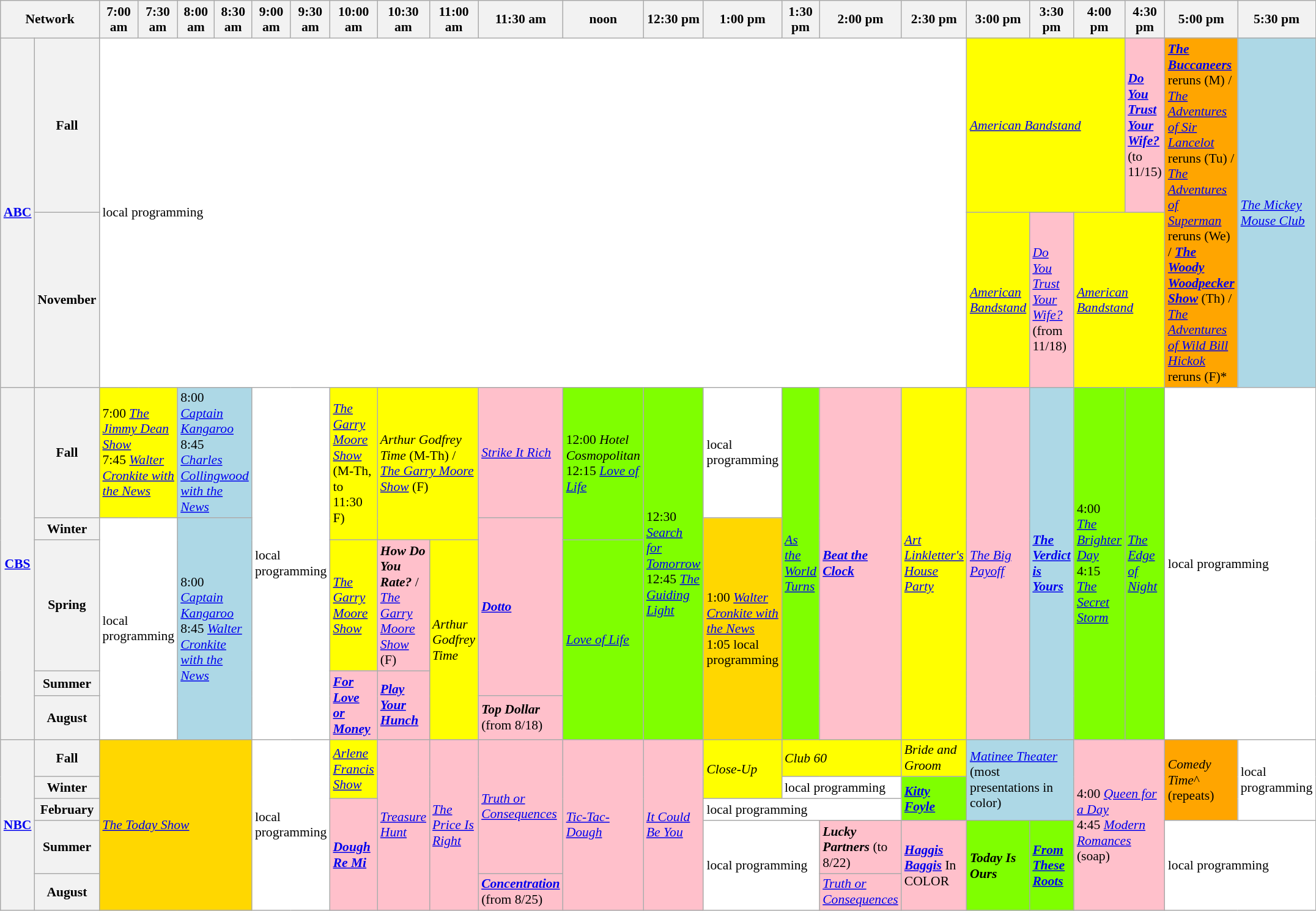<table class=wikitable style="font-size:90%">
<tr>
<th width="1.5%" bgcolor="#C0C0C0" colspan="2">Network</th>
<th width="13%" bgcolor="#C0C0C0">7:00 am</th>
<th width="14%" bgcolor="#C0C0C0">7:30 am</th>
<th width="13%" bgcolor="#C0C0C0">8:00 am</th>
<th width="14%" bgcolor="#C0C0C0">8:30 am</th>
<th width="13%" bgcolor="#C0C0C0">9:00 am</th>
<th width="14%" bgcolor="#C0C0C0">9:30 am</th>
<th width="13%" bgcolor="#C0C0C0">10:00 am</th>
<th width="14%" bgcolor="#C0C0C0">10:30 am</th>
<th width="13%" bgcolor="#C0C0C0">11:00 am</th>
<th width="14%" bgcolor="#C0C0C0">11:30 am</th>
<th width="13%" bgcolor="#C0C0C0">noon</th>
<th width="14%" bgcolor="#C0C0C0">12:30 pm</th>
<th width="13%" bgcolor="#C0C0C0">1:00 pm</th>
<th width="14%" bgcolor="#C0C0C0">1:30 pm</th>
<th width="13%" bgcolor="#C0C0C0">2:00 pm</th>
<th width="14%" bgcolor="#C0C0C0">2:30 pm</th>
<th width="13%" bgcolor="#C0C0C0">3:00 pm</th>
<th width="14%" bgcolor="#C0C0C0">3:30 pm</th>
<th width="13%" bgcolor="#C0C0C0">4:00 pm</th>
<th width="14%" bgcolor="#C0C0C0">4:30 pm</th>
<th width="13%" bgcolor="#C0C0C0">5:00 pm</th>
<th width="14%" bgcolor="#C0C0C0">5:30 pm</th>
</tr>
<tr>
<th bgcolor="#C0C0C0" rowspan=2><a href='#'>ABC</a></th>
<th bgcolor=#C0C0C0>Fall</th>
<td bgcolor="white" colspan="16" rowspan=2>local programming</td>
<td bgcolor="yellow" colspan=3><em><a href='#'>American Bandstand</a></em></td>
<td bgcolor="pink"><strong><em><a href='#'>Do You Trust Your Wife?</a></em></strong> (to 11/15)</td>
<td bgcolor="orange" rowspan=2><strong><em><a href='#'>The Buccaneers</a></em></strong> reruns (M) / <em><a href='#'>The Adventures of Sir Lancelot</a></em> reruns (Tu) / <em><a href='#'>The Adventures of Superman</a></em> reruns (We) / <strong><em><a href='#'>The Woody Woodpecker Show</a></em></strong> (Th) / <em><a href='#'>The Adventures of Wild Bill Hickok</a></em> reruns (F)*</td>
<td bgcolor="lightblue" rowspan=2><em><a href='#'>The Mickey Mouse Club</a></em></td>
</tr>
<tr>
<th bgcolor=#C0C0C0>November</th>
<td bgcolor="yellow"><em><a href='#'>American Bandstand</a></em></td>
<td bgcolor="pink"><em><a href='#'>Do You Trust Your Wife?</a></em> (from 11/18)</td>
<td bgcolor="yellow" colspan="2"><em><a href='#'>American Bandstand</a></em></td>
</tr>
<tr>
<th bgcolor="#C0C0C0" rowspan=5><a href='#'>CBS</a></th>
<th bgcolor=#C0C0C0>Fall</th>
<td bgcolor="yellow" colspan="2">7:00 <em><a href='#'>The Jimmy Dean Show</a></em><br>7:45 <em><a href='#'>Walter Cronkite with the News</a></em></td>
<td bgcolor="lightblue" colspan="2">8:00 <em><a href='#'>Captain Kangaroo</a></em><br>8:45 <em><a href='#'>Charles Collingwood with the News</a></em></td>
<td bgcolor="white" colspan="2" rowspan=5>local programming</td>
<td bgcolor="yellow" rowspan=2><em><a href='#'>The Garry Moore Show</a></em> (M-Th, to 11:30 F)</td>
<td bgcolor="yellow" colspan="2" rowspan=2><em>Arthur Godfrey Time</em> (M-Th) / <em><a href='#'>The Garry Moore Show</a></em> (F)</td>
<td bgcolor="pink"><em><a href='#'>Strike It Rich</a></em></td>
<td bgcolor="chartreuse" rowspan=2>12:00 <em>Hotel Cosmopolitan</em><br>12:15 <em><a href='#'>Love of Life</a></em></td>
<td bgcolor="chartreuse" rowspan=5>12:30 <em><a href='#'>Search for Tomorrow</a></em><br>12:45 <em><a href='#'>The Guiding Light</a></em></td>
<td bgcolor="white">local programming</td>
<td bgcolor="chartreuse" rowspan=5><em><a href='#'>As the World Turns</a></em></td>
<td bgcolor="pink" rowspan=5><strong><em><a href='#'>Beat the Clock</a></em></strong></td>
<td bgcolor="yellow" rowspan=5><em><a href='#'>Art Linkletter's House Party</a></em></td>
<td bgcolor="pink" rowspan=5><em><a href='#'>The Big Payoff</a></em></td>
<td bgcolor="lightblue" rowspan=5><strong><em><a href='#'>The Verdict is Yours</a></em></strong></td>
<td bgcolor="chartreuse" rowspan=5>4:00 <em><a href='#'>The Brighter Day</a></em><br>4:15 <em><a href='#'>The Secret Storm</a></em></td>
<td bgcolor="chartreuse" rowspan=5><em><a href='#'>The Edge of Night</a></em></td>
<td bgcolor="white" colspan="2" rowspan=5>local programming</td>
</tr>
<tr>
<th bgcolor=#C0C0C0>Winter</th>
<td bgcolor="white" colspan="2" rowspan=4>local programming</td>
<td bgcolor="lightblue" colspan="2" rowspan=4>8:00 <em><a href='#'>Captain Kangaroo</a></em><br>8:45 <em><a href='#'>Walter Cronkite with the News</a></em></td>
<td bgcolor="pink" rowspan=3><strong><em><a href='#'>Dotto</a></em></strong></td>
<td bgcolor="gold" rowspan=4>1:00 <em><a href='#'>Walter Cronkite with the News</a></em><br>1:05 local programming</td>
</tr>
<tr>
<th bgcolor=#C0C0C0>Spring</th>
<td bgcolor="yellow"><em><a href='#'>The Garry Moore Show</a></em></td>
<td bgcolor="pink"><strong><em>How Do You Rate?</em></strong> / <em><a href='#'>The Garry Moore Show</a></em> (F)</td>
<td bgcolor="yellow" rowspan=3><em>Arthur Godfrey Time</em></td>
<td bgcolor="chartreuse" rowspan=3><em><a href='#'>Love of Life</a></em></td>
</tr>
<tr>
<th bgcolor=#C0C0C0>Summer</th>
<td bgcolor="pink" rowspan=2><strong><em><a href='#'>For Love or Money</a></em></strong></td>
<td bgcolor="pink" rowspan=2><strong><em><a href='#'>Play Your Hunch</a></em></strong></td>
</tr>
<tr>
<th bgcolor=#C0C0C0>August</th>
<td bgcolor="pink"><strong><em>Top Dollar</em></strong> (from 8/18)</td>
</tr>
<tr>
<th bgcolor="#C0C0C0" rowspan=5><a href='#'>NBC</a></th>
<th bgcolor=#C0C0C0>Fall</th>
<td bgcolor="gold" colspan="4" rowspan=5><em><a href='#'>The Today Show</a></em></td>
<td bgcolor="white" colspan="2" rowspan=5>local programming</td>
<td bgcolor="yellow" rowspan=2><em><a href='#'>Arlene Francis Show</a></em></td>
<td bgcolor="pink" rowspan=5><em><a href='#'>Treasure Hunt</a></em></td>
<td bgcolor="pink" rowspan=5><em><a href='#'>The Price Is Right</a></em></td>
<td bgcolor="pink" rowspan=4><em><a href='#'>Truth or Consequences</a></em></td>
<td bgcolor="pink" rowspan=5><em><a href='#'>Tic-Tac-Dough</a></em></td>
<td bgcolor="pink" rowspan=5><em><a href='#'>It Could Be You</a></em></td>
<td bgcolor="yellow" rowspan=2><em>Close-Up</em></td>
<td bgcolor="yellow" colspan="2"><em>Club 60</em></td>
<td bgcolor="yellow"><em>Bride and Groom</em></td>
<td bgcolor="lightblue" colspan="2" rowspan=3><em><a href='#'>Matinee Theater</a></em> (most presentations in color)</td>
<td bgcolor="pink" colspan="2" rowspan=5>4:00 <em><a href='#'>Queen for a Day</a></em><br>4:45 <em><a href='#'>Modern Romances</a></em> (soap)</td>
<td bgcolor="orange" rowspan=3><em>Comedy Time</em>^ (repeats)</td>
<td bgcolor="white" rowspan=3>local programming</td>
</tr>
<tr>
<th bgcolor=#C0C0C0>Winter</th>
<td bgcolor="white" colspan="2">local programming</td>
<td bgcolor="chartreuse" rowspan=2><strong><em><a href='#'>Kitty Foyle</a></em></strong></td>
</tr>
<tr>
<th bgcolor=#C0C0C0>February</th>
<td bgcolor="pink" rowspan=3><strong><em><a href='#'>Dough Re Mi</a></em></strong></td>
<td bgcolor="white" colspan="3">local programming</td>
</tr>
<tr>
<th bgcolor=#C0C0C0>Summer</th>
<td bgcolor="white" colspan="2" rowspan=2>local programming</td>
<td bgcolor="pink"><strong><em>Lucky Partners</em></strong> (to 8/22)</td>
<td bgcolor="pink" rowspan=2><strong><em><a href='#'>Haggis Baggis</a></em></strong> In <span>C</span><span>O</span><span>L</span><span>O</span><span>R</span></td>
<td bgcolor="chartreuse" rowspan=2><strong><em>Today Is Ours</em></strong></td>
<td bgcolor="chartreuse" rowspan=2><strong><em><a href='#'>From These Roots</a></em></strong></td>
<td bgcolor="white" colspan="2" rowspan=2>local programming</td>
</tr>
<tr>
<th bgcolor=#C0C0C0>August</th>
<td bgcolor="pink"><strong><em><a href='#'>Concentration</a></em></strong> (from 8/25)</td>
<td bgcolor="pink"><em><a href='#'>Truth or Consequences</a></em></td>
</tr>
</table>
